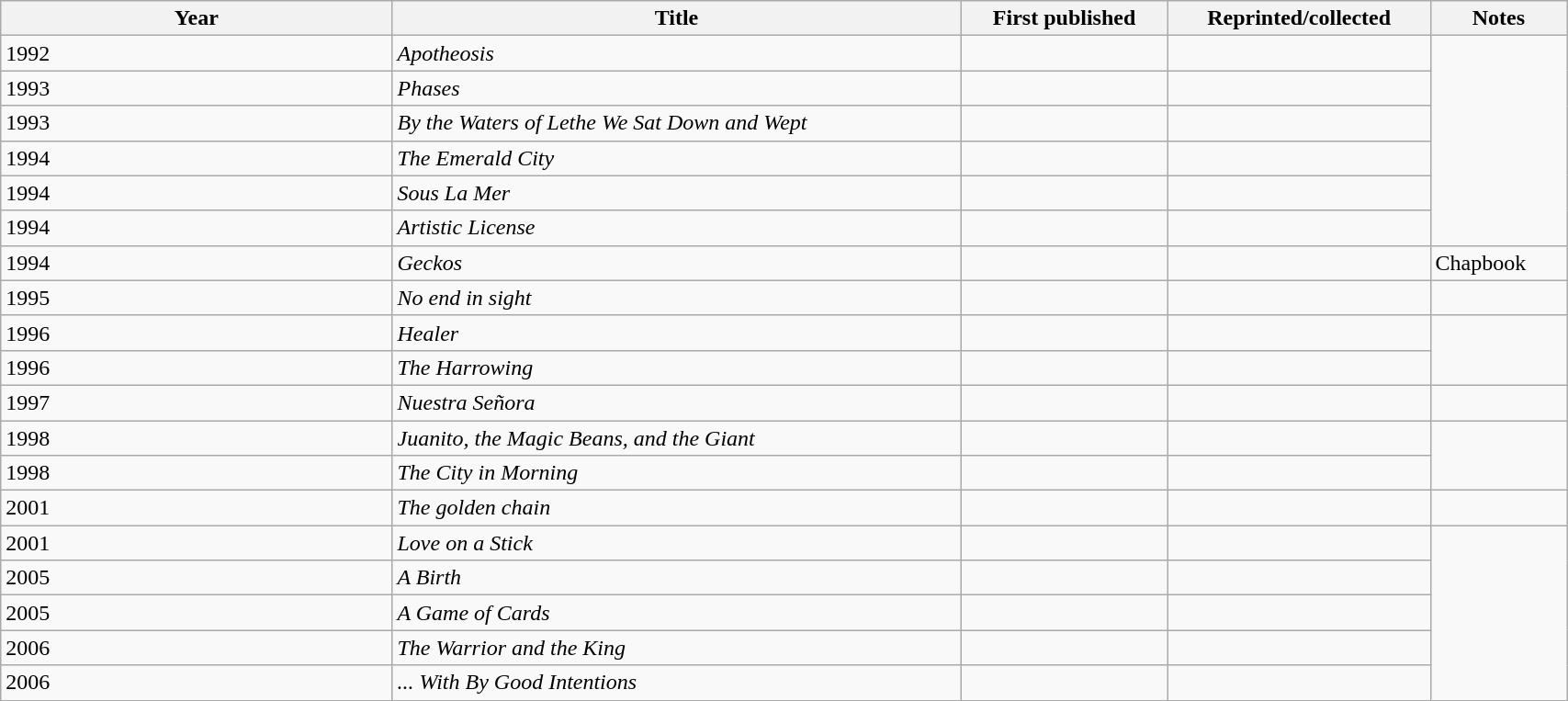<table class='wikitable sortable' width='90%'>
<tr>
<th width=25%>Year</th>
<th>Title</th>
<th>First published</th>
<th>Reprinted/collected</th>
<th>Notes</th>
</tr>
<tr>
<td>1992</td>
<td><em>Apotheosis</em></td>
<td></td>
<td></td>
</tr>
<tr>
<td>1993</td>
<td><em>Phases</em></td>
<td></td>
<td></td>
</tr>
<tr>
<td>1993</td>
<td><em>By the Waters of Lethe We Sat Down and Wept</em></td>
<td></td>
<td></td>
</tr>
<tr>
<td>1994</td>
<td><em>The Emerald City</em></td>
<td></td>
<td></td>
</tr>
<tr>
<td>1994</td>
<td><em>Sous La Mer</em></td>
<td></td>
<td></td>
</tr>
<tr>
<td>1994</td>
<td><em>Artistic License</em></td>
<td></td>
<td></td>
</tr>
<tr>
<td>1994</td>
<td><em>Geckos</em></td>
<td></td>
<td></td>
<td>Chapbook</td>
</tr>
<tr>
<td>1995</td>
<td><em>No end in sight</em></td>
<td></td>
<td></td>
<td></td>
</tr>
<tr>
<td>1996</td>
<td><em>Healer</em></td>
<td></td>
<td></td>
</tr>
<tr>
<td>1996</td>
<td><em>The Harrowing</em></td>
<td></td>
<td></td>
</tr>
<tr>
<td>1997</td>
<td><em>Nuestra Señora</em></td>
<td></td>
<td></td>
<td></td>
</tr>
<tr>
<td>1998</td>
<td><em>Juanito, the Magic Beans, and the Giant</em></td>
<td></td>
<td></td>
</tr>
<tr>
<td>1998</td>
<td><em>The City in Morning</em></td>
<td></td>
<td></td>
</tr>
<tr>
<td>2001</td>
<td><em>The golden chain</em></td>
<td></td>
<td></td>
<td></td>
</tr>
<tr>
<td>2001</td>
<td><em>Love on a Stick</em></td>
<td></td>
<td></td>
</tr>
<tr>
<td>2005</td>
<td><em>A Birth</em></td>
<td></td>
<td></td>
</tr>
<tr>
<td>2005</td>
<td><em>A Game of Cards</em></td>
<td></td>
<td></td>
</tr>
<tr>
<td>2006</td>
<td><em>The Warrior and the King</em></td>
<td></td>
<td></td>
</tr>
<tr>
<td>2006</td>
<td><em>... With By Good Intentions</em></td>
<td></td>
<td></td>
</tr>
<tr>
</tr>
</table>
